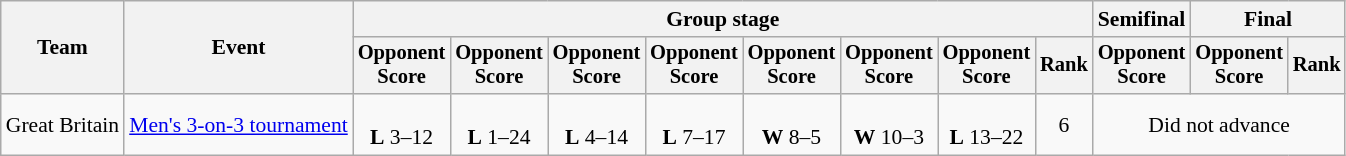<table class="wikitable" style="font-size:90%">
<tr>
<th rowspan="2">Team</th>
<th rowspan="2">Event</th>
<th colspan="8">Group stage</th>
<th>Semifinal</th>
<th colspan="2">Final</th>
</tr>
<tr style="font-size:95%">
<th>Opponent<br>Score</th>
<th>Opponent<br>Score</th>
<th>Opponent<br>Score</th>
<th>Opponent<br>Score</th>
<th>Opponent<br>Score</th>
<th>Opponent<br>Score</th>
<th>Opponent<br>Score</th>
<th>Rank</th>
<th>Opponent<br>Score</th>
<th>Opponent<br>Score</th>
<th>Rank</th>
</tr>
<tr align="center">
<td align="left">Great Britain</td>
<td align="left"><a href='#'>Men's 3-on-3 tournament</a></td>
<td><br><strong>L</strong> 3–12</td>
<td><br><strong>L</strong> 1–24</td>
<td><br><strong>L</strong> 4–14</td>
<td><br><strong>L</strong> 7–17</td>
<td><br><strong>W</strong> 8–5</td>
<td><br><strong>W</strong> 10–3</td>
<td><br><strong>L</strong> 13–22</td>
<td>6</td>
<td colspan=3>Did not advance</td>
</tr>
</table>
